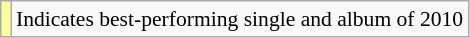<table class="wikitable plainrowheaders" style="font-size:90%;">
<tr>
<td style="background-color:#FFFF99"></td>
<td>Indicates best-performing single and album of 2010</td>
</tr>
</table>
